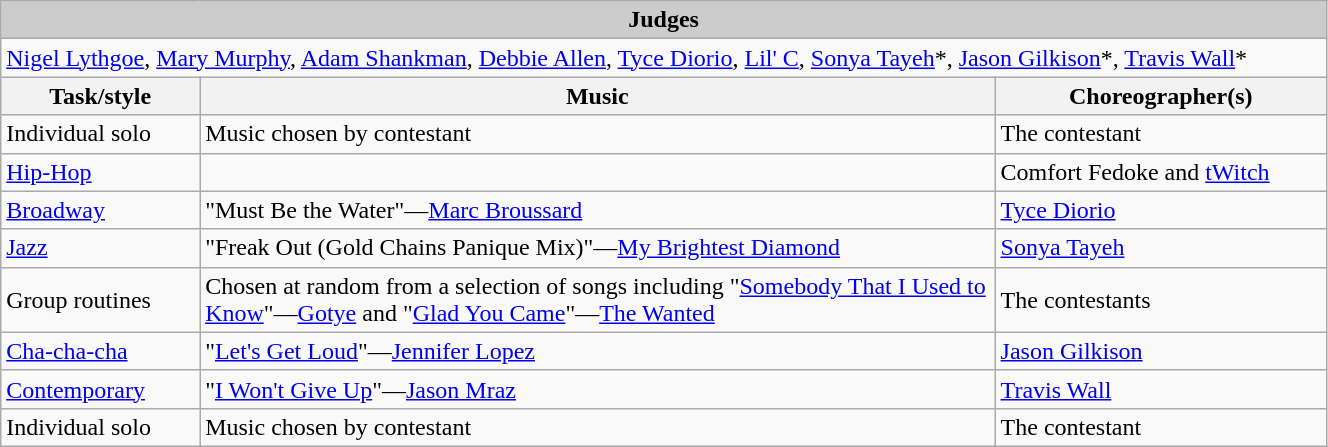<table class="wikitable" style="width:70%;">
<tr>
<th scope="row" colspan="3" style="background:#ccc;">Judges</th>
</tr>
<tr>
<td colspan=3><a href='#'>Nigel Lythgoe</a>, <a href='#'>Mary Murphy</a>, <a href='#'>Adam Shankman</a>, <a href='#'>Debbie Allen</a>, <a href='#'>Tyce Diorio</a>, <a href='#'>Lil' C</a>, <a href='#'>Sonya Tayeh</a>*, <a href='#'>Jason Gilkison</a>*, <a href='#'>Travis Wall</a>*</td>
</tr>
<tr>
<th style="width:15%;">Task/style</th>
<th>Music</th>
<th style="width:25%;">Choreographer(s)</th>
</tr>
<tr>
<td>Individual solo</td>
<td>Music chosen by contestant</td>
<td>The contestant</td>
</tr>
<tr>
<td><a href='#'>Hip-Hop</a></td>
<td></td>
<td>Comfort Fedoke and <a href='#'>tWitch</a></td>
</tr>
<tr>
<td><a href='#'>Broadway</a></td>
<td>"Must Be the Water"—<a href='#'>Marc Broussard</a></td>
<td><a href='#'>Tyce Diorio</a></td>
</tr>
<tr>
<td><a href='#'>Jazz</a></td>
<td>"Freak Out (Gold Chains Panique Mix)"—<a href='#'>My Brightest Diamond</a></td>
<td><a href='#'>Sonya Tayeh</a></td>
</tr>
<tr>
<td>Group routines</td>
<td>Chosen at random from a selection of songs including "<a href='#'>Somebody That I Used to Know</a>"—<a href='#'>Gotye</a> and "<a href='#'>Glad You Came</a>"—<a href='#'>The Wanted</a></td>
<td>The contestants</td>
</tr>
<tr>
<td><a href='#'>Cha-cha-cha</a></td>
<td>"<a href='#'>Let's Get Loud</a>"—<a href='#'>Jennifer Lopez</a></td>
<td><a href='#'>Jason Gilkison</a></td>
</tr>
<tr>
<td><a href='#'>Contemporary</a></td>
<td>"<a href='#'>I Won't Give Up</a>"—<a href='#'>Jason Mraz</a></td>
<td><a href='#'>Travis Wall</a></td>
</tr>
<tr>
<td>Individual solo</td>
<td>Music chosen by contestant</td>
<td>The contestant</td>
</tr>
</table>
